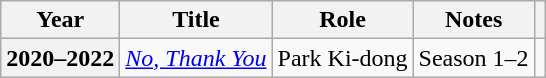<table class="wikitable plainrowheaders">
<tr>
<th scope="col">Year</th>
<th scope="col">Title</th>
<th scope="col">Role</th>
<th scope="col">Notes</th>
<th scope="col" class="unsortable"></th>
</tr>
<tr>
<th scope="row">2020–2022</th>
<td><em><a href='#'>No, Thank You</a></em></td>
<td>Park Ki-dong</td>
<td>Season 1–2</td>
<td style="text-align:center"></td>
</tr>
</table>
